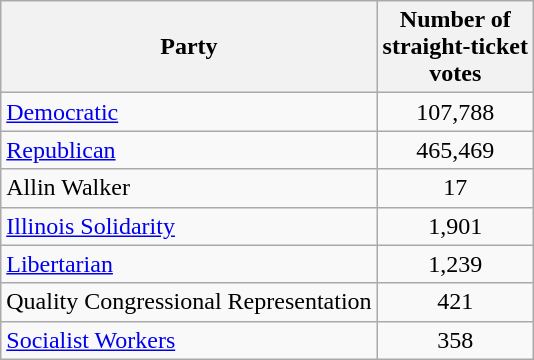<table class="wikitable">
<tr>
<th>Party</th>
<th>Number of<br>straight-ticket<br>votes</th>
</tr>
<tr>
<td><a href='#'>Democratic</a></td>
<td style=text-align:center>107,788</td>
</tr>
<tr>
<td><a href='#'>Republican</a></td>
<td style=text-align:center>465,469</td>
</tr>
<tr>
<td>Allin Walker</td>
<td style=text-align:center>17</td>
</tr>
<tr>
<td><a href='#'>Illinois Solidarity</a></td>
<td style=text-align:center>1,901</td>
</tr>
<tr>
<td><a href='#'>Libertarian</a></td>
<td style=text-align:center>1,239</td>
</tr>
<tr>
<td>Quality Congressional Representation</td>
<td style=text-align:center>421</td>
</tr>
<tr>
<td><a href='#'>Socialist Workers</a></td>
<td style=text-align:center>358</td>
</tr>
</table>
